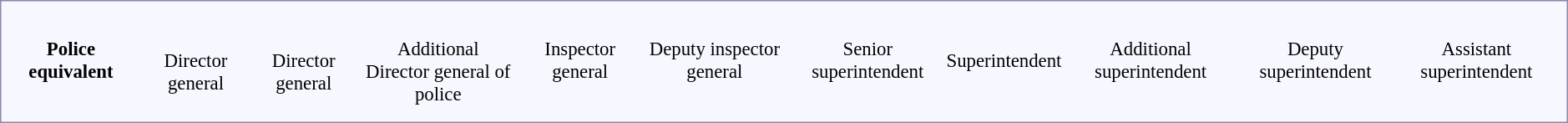<table style="border:1px solid #8888aa; background-color:#f7f8ff; padding:5px; font-size:95%; margin: 0px 12px 12px 0px;">
<tr style="text-align:center;">
<td rowspan=1><strong>Police equivalent</strong></td>
<td colspan=4></td>
<td style="vertical-align:top;" colspan=2 rowspan=1><br><table style="background-color: transparent; text-align: center;">
<tr>
<td>Director general</td>
<td>Director general</td>
<td>Additional<br>Director general of police</td>
</tr>
</table>
</td>
<td colspan=2>Inspector general</td>
<td colspan=2>Deputy inspector general</td>
<td colspan=2>Senior superintendent</td>
<td colspan=2>Superintendent</td>
<td colspan=2>Additional superintendent</td>
<td colspan=2>Deputy superintendent</td>
<td colspan=6>Assistant superintendent</td>
</tr>
<tr style="text-align:center;">
</tr>
</table>
